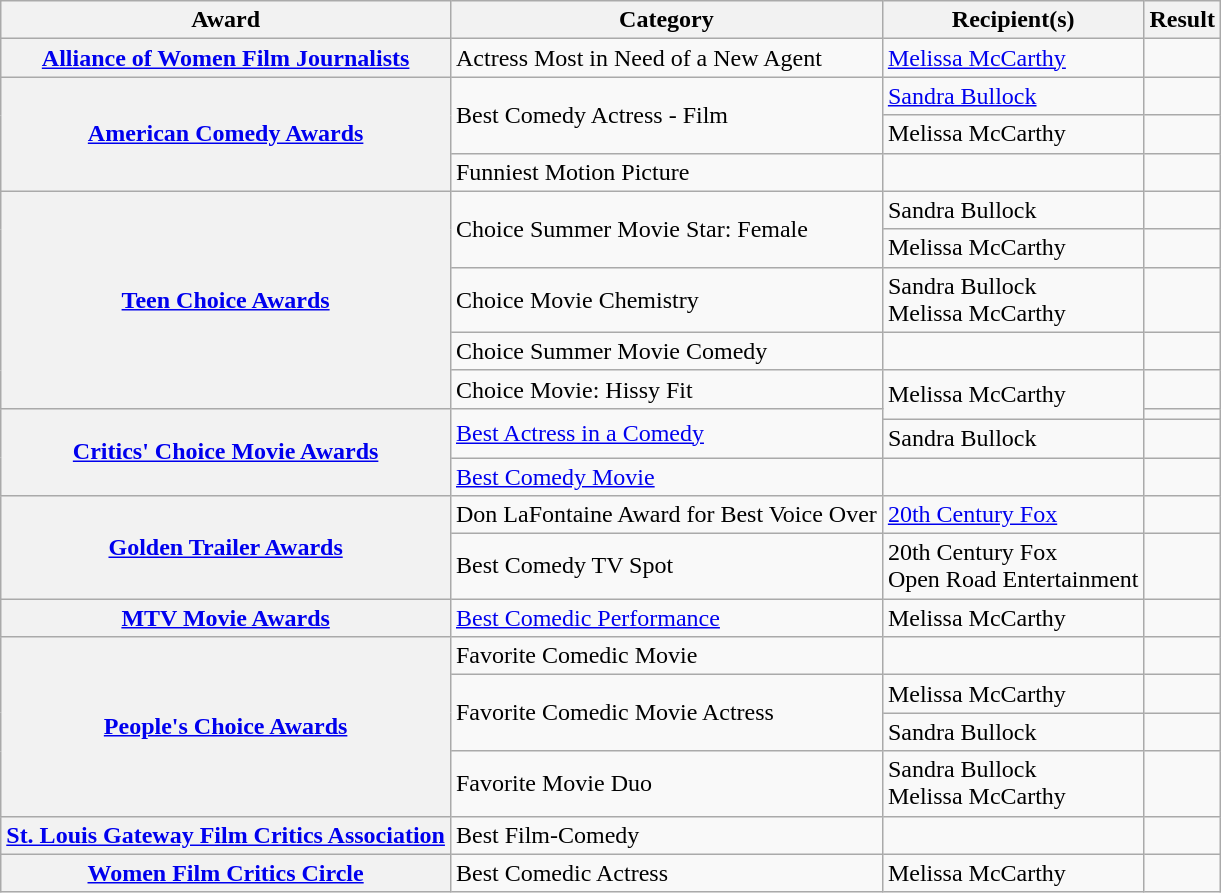<table class="wikitable sortable">
<tr>
<th>Award</th>
<th>Category</th>
<th>Recipient(s)</th>
<th>Result</th>
</tr>
<tr>
<th><a href='#'>Alliance of Women Film Journalists</a></th>
<td>Actress Most in Need of a New Agent</td>
<td><a href='#'>Melissa McCarthy</a></td>
<td></td>
</tr>
<tr>
<th rowspan="3"><a href='#'>American Comedy Awards</a></th>
<td rowspan="2">Best Comedy Actress - Film</td>
<td><a href='#'>Sandra Bullock</a></td>
<td></td>
</tr>
<tr>
<td>Melissa McCarthy</td>
<td></td>
</tr>
<tr>
<td>Funniest Motion Picture</td>
<td></td>
<td></td>
</tr>
<tr>
<th rowspan="5"><a href='#'>Teen Choice Awards</a></th>
<td rowspan="2">Choice Summer Movie Star: Female</td>
<td>Sandra Bullock</td>
<td></td>
</tr>
<tr>
<td>Melissa McCarthy</td>
<td></td>
</tr>
<tr>
<td>Choice Movie Chemistry</td>
<td>Sandra Bullock<br>Melissa McCarthy</td>
<td></td>
</tr>
<tr>
<td>Choice Summer Movie Comedy</td>
<td></td>
<td></td>
</tr>
<tr>
<td>Choice Movie: Hissy Fit</td>
<td rowspan="2">Melissa McCarthy</td>
<td></td>
</tr>
<tr>
<th rowspan="3"><a href='#'>Critics' Choice Movie Awards</a></th>
<td rowspan="2"><a href='#'>Best Actress in a Comedy</a></td>
<td></td>
</tr>
<tr>
<td>Sandra Bullock</td>
<td></td>
</tr>
<tr>
<td><a href='#'>Best Comedy Movie</a></td>
<td></td>
<td></td>
</tr>
<tr>
<th rowspan="2"><a href='#'>Golden Trailer Awards</a></th>
<td>Don LaFontaine Award for Best Voice Over</td>
<td><a href='#'>20th Century Fox</a></td>
<td></td>
</tr>
<tr>
<td>Best Comedy TV Spot</td>
<td>20th Century Fox<br>Open Road Entertainment</td>
<td></td>
</tr>
<tr>
<th><a href='#'>MTV Movie Awards</a></th>
<td><a href='#'>Best Comedic Performance</a></td>
<td>Melissa McCarthy</td>
<td></td>
</tr>
<tr>
<th rowspan="4"><a href='#'>People's Choice Awards</a></th>
<td>Favorite Comedic Movie</td>
<td></td>
<td></td>
</tr>
<tr>
<td rowspan="2">Favorite Comedic Movie Actress</td>
<td>Melissa McCarthy</td>
<td></td>
</tr>
<tr>
<td>Sandra Bullock</td>
<td></td>
</tr>
<tr>
<td>Favorite Movie Duo</td>
<td>Sandra Bullock<br>Melissa McCarthy</td>
<td></td>
</tr>
<tr>
<th><a href='#'>St. Louis Gateway Film Critics Association</a></th>
<td>Best Film-Comedy</td>
<td></td>
<td></td>
</tr>
<tr>
<th><a href='#'>Women Film Critics Circle</a></th>
<td>Best Comedic Actress</td>
<td>Melissa McCarthy</td>
<td></td>
</tr>
</table>
